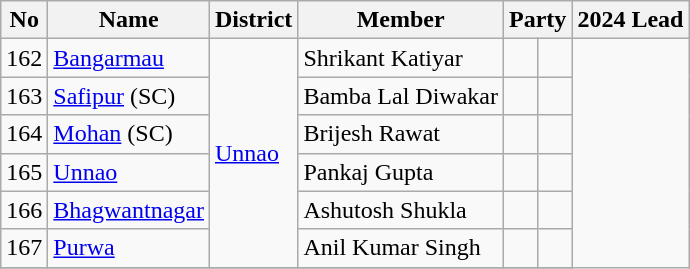<table class="wikitable sortable">
<tr>
<th>No</th>
<th>Name</th>
<th>District</th>
<th>Member</th>
<th colspan="2">Party</th>
<th colspan="2">2024 Lead</th>
</tr>
<tr>
<td>162</td>
<td><a href='#'>Bangarmau</a></td>
<td rowspan="6"><a href='#'>Unnao</a></td>
<td>Shrikant Katiyar</td>
<td></td>
<td></td>
</tr>
<tr>
<td>163</td>
<td><a href='#'>Safipur</a> (SC)</td>
<td>Bamba Lal Diwakar</td>
<td></td>
<td></td>
</tr>
<tr>
<td>164</td>
<td><a href='#'>Mohan</a> (SC)</td>
<td>Brijesh Rawat</td>
<td></td>
<td></td>
</tr>
<tr>
<td>165</td>
<td><a href='#'>Unnao</a></td>
<td>Pankaj Gupta</td>
<td></td>
<td></td>
</tr>
<tr>
<td>166</td>
<td><a href='#'>Bhagwantnagar</a></td>
<td>Ashutosh Shukla</td>
<td></td>
<td></td>
</tr>
<tr>
<td>167</td>
<td><a href='#'>Purwa</a></td>
<td>Anil Kumar Singh</td>
<td></td>
<td></td>
</tr>
<tr>
</tr>
</table>
